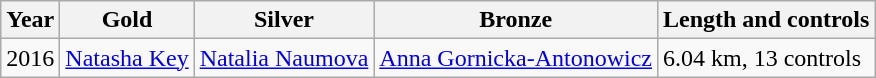<table class="wikitable">
<tr>
<th>Year</th>
<th>Gold</th>
<th>Silver</th>
<th>Bronze</th>
<th>Length and controls</th>
</tr>
<tr>
<td>2016</td>
<td> <a href='#'>Natasha Key</a></td>
<td> <a href='#'>Natalia Naumova</a></td>
<td> <a href='#'>Anna Gornicka-Antonowicz</a></td>
<td>6.04 km, 13 controls</td>
</tr>
</table>
